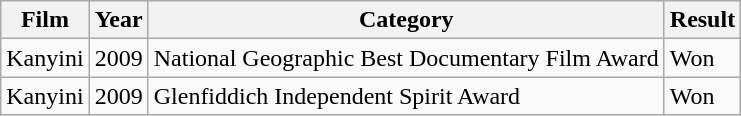<table class="wikitable">
<tr>
<th>Film</th>
<th>Year</th>
<th>Category</th>
<th>Result</th>
</tr>
<tr>
<td>Kanyini</td>
<td>2009</td>
<td>National Geographic Best Documentary Film Award</td>
<td>Won</td>
</tr>
<tr>
<td>Kanyini</td>
<td>2009</td>
<td>Glenfiddich Independent Spirit Award</td>
<td>Won</td>
</tr>
</table>
